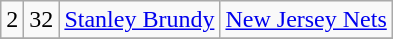<table class="wikitable">
<tr align="center" bgcolor="">
<td>2</td>
<td>32</td>
<td><a href='#'>Stanley Brundy</a></td>
<td><a href='#'>New Jersey Nets</a></td>
</tr>
<tr align="center" bgcolor="">
</tr>
</table>
